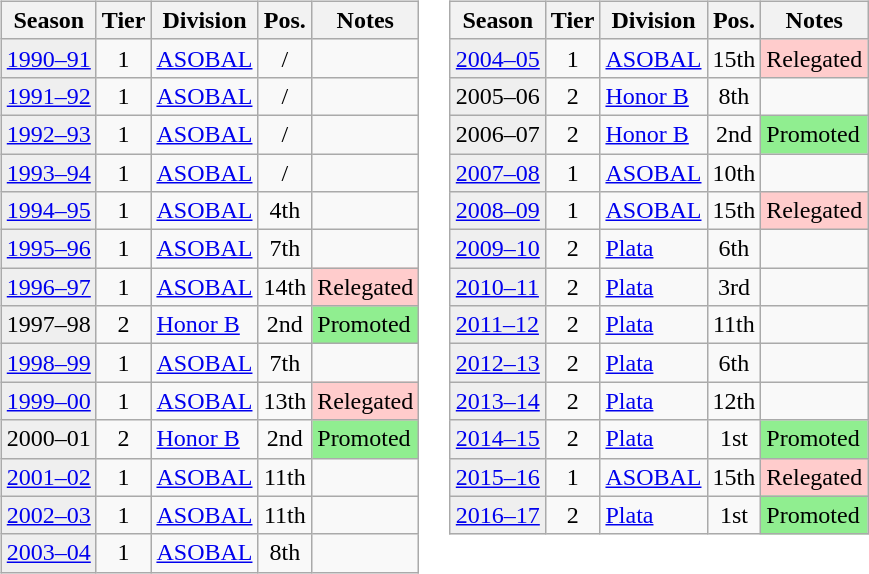<table>
<tr>
<td valign="top" width=0%><br><table class="wikitable">
<tr>
<th>Season</th>
<th>Tier</th>
<th>Division</th>
<th>Pos.</th>
<th>Notes</th>
</tr>
<tr>
<td style="background:#efefef;"><a href='#'>1990–91</a></td>
<td align="center">1</td>
<td><a href='#'>ASOBAL</a></td>
<td align="center"> / </td>
<td></td>
</tr>
<tr>
<td style="background:#efefef;"><a href='#'>1991–92</a></td>
<td align="center">1</td>
<td><a href='#'>ASOBAL</a></td>
<td align="center"> / </td>
<td></td>
</tr>
<tr>
<td style="background:#efefef;"><a href='#'>1992–93</a></td>
<td align="center">1</td>
<td><a href='#'>ASOBAL</a></td>
<td align="center"> / </td>
<td></td>
</tr>
<tr>
<td style="background:#efefef;"><a href='#'>1993–94</a></td>
<td align="center">1</td>
<td><a href='#'>ASOBAL</a></td>
<td align="center"> / </td>
<td></td>
</tr>
<tr>
<td style="background:#efefef;"><a href='#'>1994–95</a></td>
<td align="center">1</td>
<td><a href='#'>ASOBAL</a></td>
<td align="center">4th</td>
<td></td>
</tr>
<tr>
<td style="background:#efefef;"><a href='#'>1995–96</a></td>
<td align="center">1</td>
<td><a href='#'>ASOBAL</a></td>
<td align="center">7th</td>
<td></td>
</tr>
<tr>
<td style="background:#efefef;"><a href='#'>1996–97</a></td>
<td align="center">1</td>
<td><a href='#'>ASOBAL</a></td>
<td align="center">14th</td>
<td style="background:#ffcccc">Relegated</td>
</tr>
<tr>
<td style="background:#efefef;">1997–98</td>
<td align="center">2</td>
<td><a href='#'>Honor B</a></td>
<td align="center">2nd</td>
<td style="background:#90EE90">Promoted</td>
</tr>
<tr>
<td style="background:#efefef;"><a href='#'>1998–99</a></td>
<td align="center">1</td>
<td><a href='#'>ASOBAL</a></td>
<td align="center">7th</td>
<td></td>
</tr>
<tr>
<td style="background:#efefef;"><a href='#'>1999–00</a></td>
<td align="center">1</td>
<td><a href='#'>ASOBAL</a></td>
<td align="center">13th</td>
<td style="background:#ffcccc">Relegated</td>
</tr>
<tr>
<td style="background:#efefef;">2000–01</td>
<td align="center">2</td>
<td><a href='#'>Honor B</a></td>
<td align="center">2nd</td>
<td style="background:#90EE90">Promoted</td>
</tr>
<tr>
<td style="background:#efefef;"><a href='#'>2001–02</a></td>
<td align="center">1</td>
<td><a href='#'>ASOBAL</a></td>
<td align="center">11th</td>
<td></td>
</tr>
<tr>
<td style="background:#efefef;"><a href='#'>2002–03</a></td>
<td align="center">1</td>
<td><a href='#'>ASOBAL</a></td>
<td align="center">11th</td>
<td></td>
</tr>
<tr>
<td style="background:#efefef;"><a href='#'>2003–04</a></td>
<td align="center">1</td>
<td><a href='#'>ASOBAL</a></td>
<td align="center">8th</td>
<td></td>
</tr>
</table>
</td>
<td valign="top" width=0%><br><table class="wikitable">
<tr>
<th>Season</th>
<th>Tier</th>
<th>Division</th>
<th>Pos.</th>
<th>Notes</th>
</tr>
<tr>
<td style="background:#efefef;"><a href='#'>2004–05</a></td>
<td align="center">1</td>
<td><a href='#'>ASOBAL</a></td>
<td align="center">15th</td>
<td style="background:#ffcccc">Relegated</td>
</tr>
<tr>
<td style="background:#efefef;">2005–06</td>
<td align="center">2</td>
<td><a href='#'>Honor B</a></td>
<td align="center">8th</td>
<td></td>
</tr>
<tr>
<td style="background:#efefef;">2006–07</td>
<td align="center">2</td>
<td><a href='#'>Honor B</a></td>
<td align="center">2nd</td>
<td style="background:#90EE90">Promoted</td>
</tr>
<tr>
<td style="background:#efefef;"><a href='#'>2007–08</a></td>
<td align="center">1</td>
<td><a href='#'>ASOBAL</a></td>
<td align="center">10th</td>
<td></td>
</tr>
<tr>
<td style="background:#efefef;"><a href='#'>2008–09</a></td>
<td align="center">1</td>
<td><a href='#'>ASOBAL</a></td>
<td align="center">15th</td>
<td style="background:#ffcccc">Relegated</td>
</tr>
<tr>
<td style="background:#efefef;"><a href='#'>2009–10</a></td>
<td align="center">2</td>
<td><a href='#'>Plata</a></td>
<td align="center">6th</td>
<td></td>
</tr>
<tr>
<td style="background:#efefef;"><a href='#'>2010–11</a></td>
<td align="center">2</td>
<td><a href='#'>Plata</a></td>
<td align="center">3rd</td>
<td></td>
</tr>
<tr>
<td style="background:#efefef;"><a href='#'>2011–12</a></td>
<td align="center">2</td>
<td><a href='#'>Plata</a></td>
<td align="center">11th</td>
<td></td>
</tr>
<tr>
<td style="background:#efefef;"><a href='#'>2012–13</a></td>
<td align="center">2</td>
<td><a href='#'>Plata</a></td>
<td align="center">6th</td>
<td></td>
</tr>
<tr>
<td style="background:#efefef;"><a href='#'>2013–14</a></td>
<td align="center">2</td>
<td><a href='#'>Plata</a></td>
<td align="center">12th</td>
<td></td>
</tr>
<tr>
<td style="background:#efefef;"><a href='#'>2014–15</a></td>
<td align="center">2</td>
<td><a href='#'>Plata</a></td>
<td align="center">1st</td>
<td style="background:#90EE90">Promoted</td>
</tr>
<tr>
<td style="background:#efefef;"><a href='#'>2015–16</a></td>
<td align="center">1</td>
<td><a href='#'>ASOBAL</a></td>
<td align="center">15th</td>
<td style="background:#ffcccc">Relegated</td>
</tr>
<tr>
<td style="background:#efefef;"><a href='#'>2016–17</a></td>
<td align="center">2</td>
<td><a href='#'>Plata</a></td>
<td align="center">1st</td>
<td style="background:#90EE90">Promoted</td>
</tr>
</table>
</td>
</tr>
</table>
